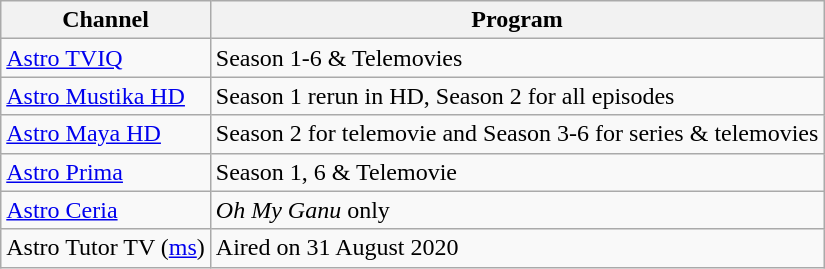<table class="wikitable sortable">
<tr>
<th colspan="9">Channel</th>
<th>Program</th>
</tr>
<tr>
<td colspan="9"><a href='#'>Astro TVIQ</a></td>
<td colspan="9">Season 1-6 & Telemovies</td>
</tr>
<tr>
<td colspan="9"=><a href='#'>Astro Mustika HD</a></td>
<td colspan="9"=>Season 1 rerun in HD, Season 2 for all episodes</td>
</tr>
<tr>
<td colspan="9"=><a href='#'>Astro Maya HD</a></td>
<td colspan="9"=>Season 2 for telemovie and Season 3-6 for series & telemovies</td>
</tr>
<tr>
<td colspan="9"=><a href='#'>Astro Prima</a></td>
<td colspan="9"=>Season 1, 6 & Telemovie</td>
</tr>
<tr>
<td colspan="9"=><a href='#'>Astro Ceria</a></td>
<td colspan="9"=><em>Oh My Ganu</em> only</td>
</tr>
<tr>
<td colspan="9"=>Astro Tutor TV (<a href='#'>ms</a>)</td>
<td colspan="9"=>Aired on 31 August 2020</td>
</tr>
</table>
